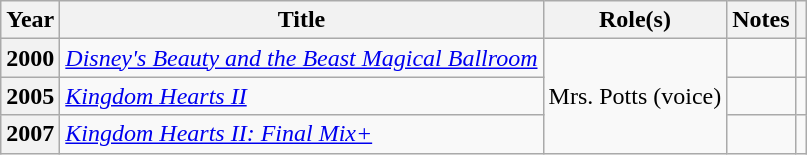<table class="wikitable plainrowheaders sortable">
<tr>
<th scope="col">Year</th>
<th scope="col">Title</th>
<th scope="col">Role(s)</th>
<th scope="col" class="unsortable">Notes</th>
<th scope="col" class="unsortable"></th>
</tr>
<tr>
<th scope=row>2000</th>
<td><em><a href='#'>Disney's Beauty and the Beast Magical Ballroom</a></em></td>
<td rowspan="3">Mrs. Potts (voice)</td>
<td></td>
<td style="text-align:center;"></td>
</tr>
<tr>
<th scope=row>2005</th>
<td><em><a href='#'>Kingdom Hearts II</a></em></td>
<td></td>
<td style="text-align:center;"></td>
</tr>
<tr>
<th scope=row>2007</th>
<td><em><a href='#'>Kingdom Hearts II: Final Mix+</a></em></td>
<td></td>
<td style="text-align:center;"></td>
</tr>
</table>
